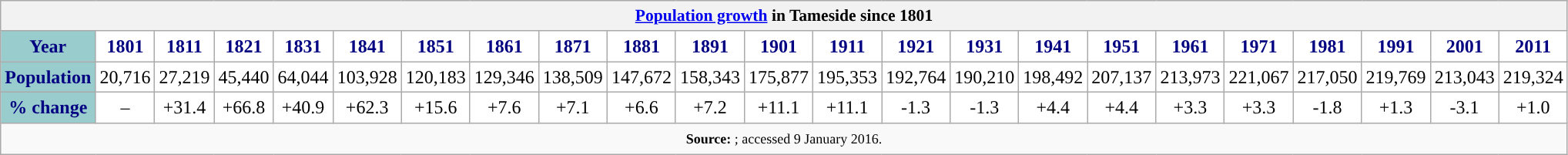<table class="wikitable" style="border:0px;text-align:center;line-height:120%;">
<tr>
<th colspan="23" style="text-align:center;font-size:90%;"><a href='#'>Population growth</a> in Tameside since 1801</th>
</tr>
<tr>
<th style="background: #99CCCC; color: #000080" height="17">Year</th>
<th style="background: #FFFFFF; color:#000080;">1801</th>
<th style="background: #FFFFFF; color:#000080;">1811</th>
<th style="background: #FFFFFF; color:#000080;">1821</th>
<th style="background: #FFFFFF; color:#000080;">1831</th>
<th style="background: #FFFFFF; color:#000080;">1841</th>
<th style="background: #FFFFFF; color:#000080;">1851</th>
<th style="background: #FFFFFF; color:#000080;">1861</th>
<th style="background: #FFFFFF; color:#000080;">1871</th>
<th style="background: #FFFFFF; color:#000080;">1881</th>
<th style="background: #FFFFFF; color:#000080;">1891</th>
<th style="background: #FFFFFF; color:#000080;">1901</th>
<th style="background: #FFFFFF; color:#000080;">1911</th>
<th style="background: #FFFFFF; color:#000080;">1921</th>
<th style="background: #FFFFFF; color:#000080;">1931</th>
<th style="background: #FFFFFF; color:#000080;">1941</th>
<th style="background: #FFFFFF; color:#000080;">1951</th>
<th style="background: #FFFFFF; color:#000080;">1961</th>
<th style="background: #FFFFFF; color:#000080;">1971</th>
<th style="background: #FFFFFF; color:#000080;">1981</th>
<th style="background: #FFFFFF; color:#000080;">1991</th>
<th style="background: #FFFFFF; color:#000080;">2001</th>
<th style="background: #FFFFFF; color:#000080;">2011</th>
</tr>
<tr Align="center">
<th style="background: #99CCCC; color: #000080" height="17">Population</th>
<td style="background: #FFFFFF; color: black;">20,716</td>
<td style="background: #FFFFFF; color: black;">27,219</td>
<td style="background: #FFFFFF; color: black;">45,440</td>
<td style="background: #FFFFFF; color: black;">64,044</td>
<td style="background: #FFFFFF; color: black;">103,928</td>
<td style="background: #FFFFFF; color: black;">120,183</td>
<td style="background: #FFFFFF; color: black;">129,346</td>
<td style="background: #FFFFFF; color: black;">138,509</td>
<td style="background: #FFFFFF; color: black;">147,672</td>
<td style="background: #FFFFFF; color: black;">158,343</td>
<td style="background: #FFFFFF; color: black;">175,877</td>
<td style="background: #FFFFFF; color: black;">195,353</td>
<td style="background: #FFFFFF; color: black;">192,764</td>
<td style="background: #FFFFFF; color: black;">190,210</td>
<td style="background: #FFFFFF; color: black;">198,492</td>
<td style="background: #FFFFFF; color: black;">207,137</td>
<td style="background: #FFFFFF; color: black;">213,973</td>
<td style="background: #FFFFFF; color: black;">221,067</td>
<td style="background: #FFFFFF; color: black;">217,050</td>
<td style="background: #FFFFFF; color: black;">219,769</td>
<td style="background: #FFFFFF; color: black;">213,043</td>
<td style="background: #FFFFFF; color: black;">219,324</td>
</tr>
<tr Align="center">
<th style="background: #99CCCC; color: #000080" height="17">% change</th>
<td style="background: #FFFFFF; color: black;">–</td>
<td style="background: #FFFFFF; color: black;">+31.4</td>
<td style="background: #FFFFFF; color: black;">+66.8</td>
<td style="background: #FFFFFF; color: black;">+40.9</td>
<td style="background: #FFFFFF; color: black;">+62.3</td>
<td style="background: #FFFFFF; color: black;">+15.6</td>
<td style="background: #FFFFFF; color: black;">+7.6</td>
<td style="background: #FFFFFF; color: black;">+7.1</td>
<td style="background: #FFFFFF; color: black;">+6.6</td>
<td style="background: #FFFFFF; color: black;">+7.2</td>
<td style="background: #FFFFFF; color: black;">+11.1</td>
<td style="background: #FFFFFF; color: black;">+11.1</td>
<td style="background: #FFFFFF; color: black;">-1.3</td>
<td style="background: #FFFFFF; color: black;">-1.3</td>
<td style="background: #FFFFFF; color: black;">+4.4</td>
<td style="background: #FFFFFF; color: black;">+4.4</td>
<td style="background: #FFFFFF; color: black;">+3.3</td>
<td style="background: #FFFFFF; color: black;">+3.3</td>
<td style="background: #FFFFFF; color: black;">-1.8</td>
<td style="background: #FFFFFF; color: black;">+1.3</td>
<td style="background: #FFFFFF; color: black;">-3.1</td>
<td style="background: #FFFFFF; color: black;">+1.0</td>
</tr>
<tr>
<td colspan="23" style="text-align:center;font-size:90%;"><small><strong>Source: </strong>; accessed 9 January 2016.</small></td>
</tr>
</table>
